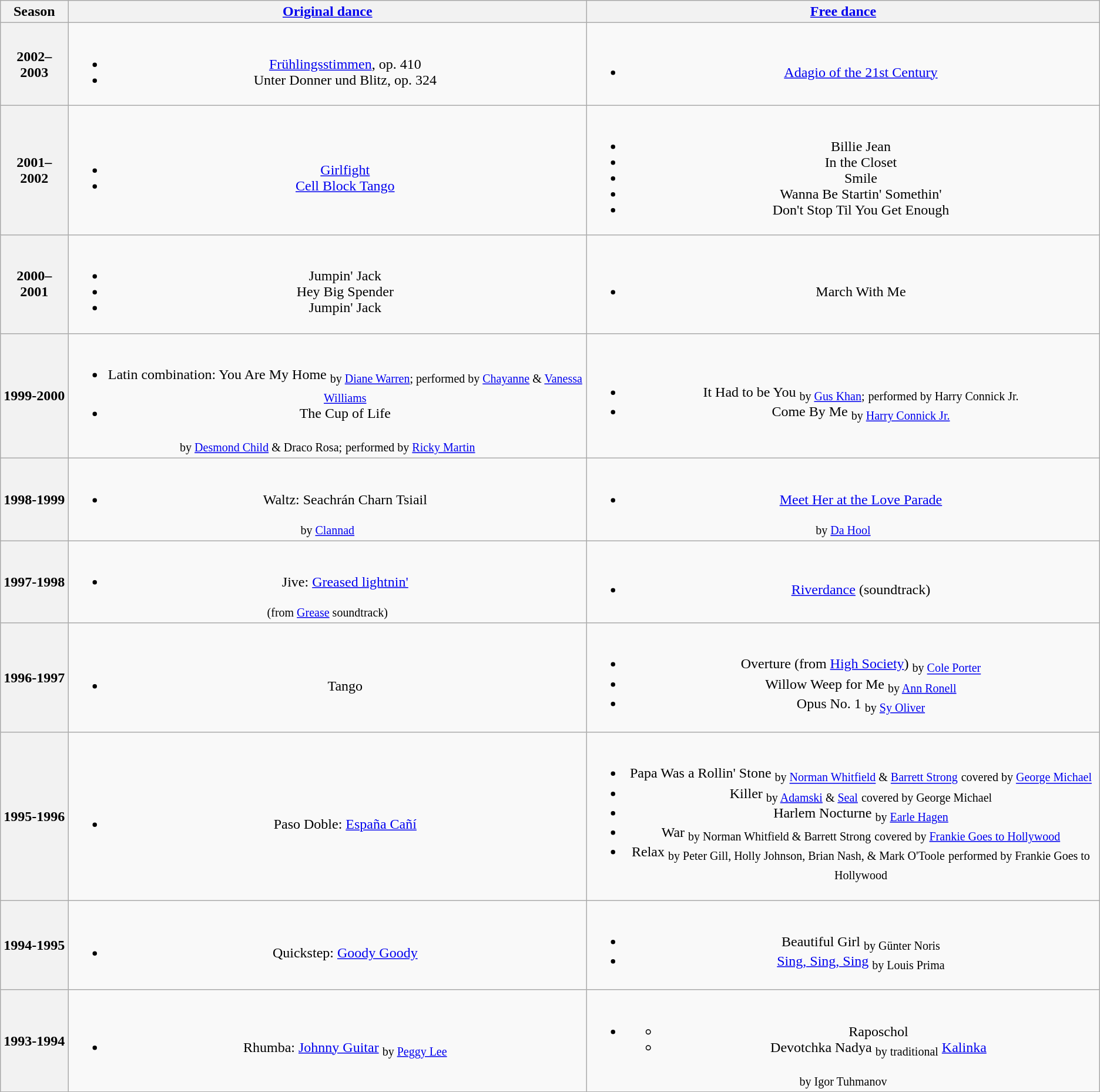<table class=wikitable style=text-align:center>
<tr>
<th>Season</th>
<th><a href='#'>Original dance</a></th>
<th><a href='#'>Free dance</a></th>
</tr>
<tr>
<th>2002–2003 <br> </th>
<td><br><ul><li> <a href='#'>Frühlingsstimmen</a>, op. 410 <br></li><li> Unter Donner und Blitz, op. 324 <br></li></ul></td>
<td><br><ul><li><a href='#'>Adagio of the 21st Century</a><br> </li></ul></td>
</tr>
<tr>
<th>2001–2002 <br> </th>
<td><br><ul><li> <a href='#'>Girlfight</a> <br></li><li> <a href='#'>Cell Block Tango</a> <br></li></ul></td>
<td><br><ul><li>Billie Jean</li><li>In the Closet</li><li>Smile</li><li>Wanna Be Startin' Somethin'</li><li>Don't Stop Til You Get Enough <br></li></ul></td>
</tr>
<tr>
<th>2000–2001 <br> </th>
<td><br><ul><li> Jumpin' Jack <br></li><li> Hey Big Spender <br></li><li> Jumpin' Jack <br></li></ul></td>
<td><br><ul><li>March With Me <br></li></ul></td>
</tr>
<tr>
<th>1999-2000</th>
<td><br><ul><li>Latin combination: You Are My Home <sub>by <a href='#'>Diane Warren</a>; performed by <a href='#'>Chayanne</a> & <a href='#'>Vanessa Williams</a></sub></li><li>The Cup of Life</li></ul><sub>by <a href='#'>Desmond Child</a> & Draco Rosa;</sub> <sub>performed by <a href='#'>Ricky Martin</a></sub></td>
<td><br><ul><li>It Had to be You <sub>by <a href='#'>Gus Khan</a>;</sub> <sub>performed by Harry Connick Jr.</sub></li><li>Come By Me <sub>by <a href='#'>Harry Connick Jr.</a></sub></li></ul></td>
</tr>
<tr>
<th>1998-1999</th>
<td><br><ul><li>Waltz: Seachrán Charn Tsiail</li></ul><small>by <a href='#'>Clannad</a></small></td>
<td><br><ul><li><a href='#'>Meet Her at the Love Parade</a></li></ul><small>by <a href='#'>Da Hool</a></small></td>
</tr>
<tr>
<th>1997-1998</th>
<td><br><ul><li>Jive: <a href='#'>Greased lightnin'</a></li></ul><small>(from <a href='#'>Grease</a> soundtrack)</small></td>
<td><br><ul><li><a href='#'>Riverdance</a> (soundtrack)</li></ul></td>
</tr>
<tr>
<th>1996-1997</th>
<td><br><ul><li>Tango</li></ul></td>
<td><br><ul><li>Overture (from <a href='#'>High Society</a>) <sub>by <a href='#'>Cole Porter</a></sub></li><li>Willow Weep for Me <sub>by <a href='#'>Ann Ronell</a></sub></li><li>Opus No. 1 <sub>by <a href='#'>Sy Oliver</a></sub></li></ul></td>
</tr>
<tr>
<th>1995-1996</th>
<td><br><ul><li>Paso Doble: <a href='#'>España Cañí</a></li></ul></td>
<td><br><ul><li>Papa Was a Rollin' Stone <sub>by <a href='#'>Norman Whitfield</a> & <a href='#'>Barrett Strong</a></sub> <sub>covered by <a href='#'>George Michael</a></sub></li><li>Killer <sub>by <a href='#'>Adamski</a> & <a href='#'>Seal</a></sub> <sub>covered by George Michael</sub></li><li>Harlem Nocturne <sub>by <a href='#'>Earle Hagen</a></sub></li><li>War <sub>by Norman Whitfield & Barrett Strong</sub> <sub>covered by <a href='#'>Frankie Goes to Hollywood</a></sub></li><li>Relax <sub>by Peter Gill, Holly Johnson, Brian Nash, & Mark O'Toole</sub> <sub>performed by Frankie Goes to Hollywood</sub></li></ul></td>
</tr>
<tr>
<th>1994-1995</th>
<td><br><ul><li>Quickstep: <a href='#'>Goody Goody</a></li></ul></td>
<td><br><ul><li>Beautiful Girl <sub>by Günter Noris</sub></li><li><a href='#'>Sing, Sing, Sing</a> <sub>by Louis Prima</sub></li></ul></td>
</tr>
<tr>
<th>1993-1994</th>
<td><br><ul><li>Rhumba: <a href='#'>Johnny Guitar</a>  <sub>by <a href='#'>Peggy Lee</a></sub></li></ul></td>
<td><br><ul><li><ul><li>Raposchol</li><li>Devotchka Nadya <sub>by traditional</sub>  <a href='#'>Kalinka</a></li></ul></li></ul><small>by Igor Tuhmanov</small></td>
</tr>
</table>
